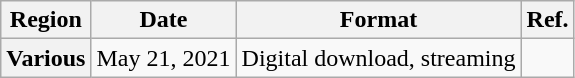<table class="wikitable plainrowheaders">
<tr>
<th>Region</th>
<th>Date</th>
<th>Format</th>
<th>Ref.</th>
</tr>
<tr>
<th scope="row">Various</th>
<td>May 21, 2021</td>
<td>Digital download, streaming</td>
<td></td>
</tr>
</table>
